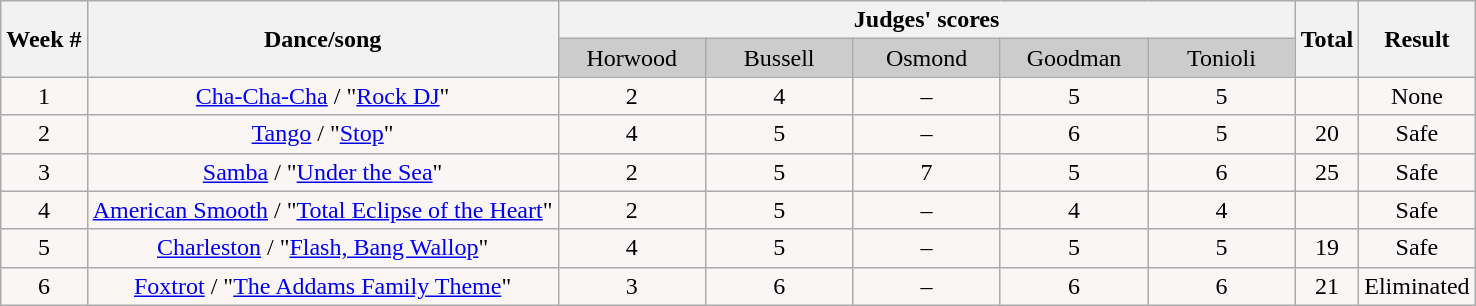<table class="wikitable collapsible collapsed">
<tr style="text-align:Center; ;">
<th rowspan="2"><strong>Week #</strong></th>
<th rowspan="2"><strong>Dance</strong>/<strong>song</strong></th>
<th colspan="5"><strong>Judges' scores</strong></th>
<th rowspan="2"><strong>Total</strong></th>
<th rowspan="2"><strong>Result</strong></th>
</tr>
<tr style="text-align:center; background:#ccc;">
<td style="width:10%;">Horwood</td>
<td style="width:10%;">Bussell</td>
<td style="width:10%;">Osmond</td>
<td style="width:10%;">Goodman</td>
<td style="width:10%;">Tonioli</td>
</tr>
<tr style="text-align:center; text-align:center; background:#faf6f6;">
<td>1</td>
<td><a href='#'>Cha-Cha-Cha</a> / "<a href='#'>Rock DJ</a>"</td>
<td>2</td>
<td>4</td>
<td>–</td>
<td>5</td>
<td>5</td>
<td></td>
<td>None</td>
</tr>
<tr style="text-align:center; text-align:center; background:#faf6f6;">
<td>2</td>
<td><a href='#'>Tango</a> / "<a href='#'>Stop</a>"</td>
<td>4</td>
<td>5</td>
<td>–</td>
<td>6</td>
<td>5</td>
<td>20</td>
<td>Safe</td>
</tr>
<tr style="text-align:center; text-align:center; background:#faf6f6;">
<td>3</td>
<td><a href='#'>Samba</a> / "<a href='#'>Under the Sea</a>"</td>
<td>2</td>
<td>5</td>
<td>7</td>
<td>5</td>
<td>6</td>
<td>25</td>
<td>Safe</td>
</tr>
<tr style="text-align:center; text-align:center; background:#faf6f6;">
<td>4</td>
<td><a href='#'>American Smooth</a> / "<a href='#'>Total Eclipse of the Heart</a>"</td>
<td>2</td>
<td>5</td>
<td>–</td>
<td>4</td>
<td>4</td>
<td></td>
<td>Safe</td>
</tr>
<tr style="text-align:center; text-align:center; background:#faf6f6;">
<td>5</td>
<td><a href='#'>Charleston</a> / "<a href='#'>Flash, Bang Wallop</a>"</td>
<td>4</td>
<td>5</td>
<td>–</td>
<td>5</td>
<td>5</td>
<td>19</td>
<td>Safe</td>
</tr>
<tr style="text-align:center; text-align:center; background:#faf6f6;">
<td>6</td>
<td><a href='#'>Foxtrot</a> / "<a href='#'>The Addams Family Theme</a>"</td>
<td>3</td>
<td>6</td>
<td>–</td>
<td>6</td>
<td>6</td>
<td>21</td>
<td>Eliminated</td>
</tr>
</table>
